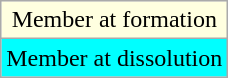<table class="wikitable sortable" style="text-align:center">
<tr>
<td bgcolor=lightyellow>Member at formation</td>
</tr>
<tr>
<td bgcolor=cyan>Member at dissolution</td>
</tr>
</table>
